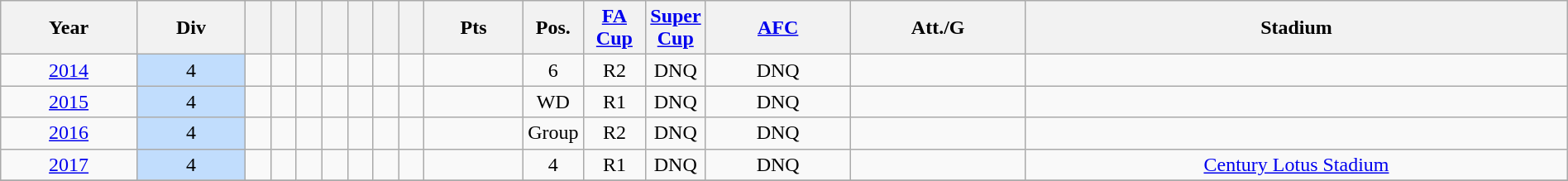<table class="wikitable sortable" width=100% style=text-align:Center>
<tr>
<th>Year</th>
<th>Div</th>
<th></th>
<th></th>
<th></th>
<th></th>
<th></th>
<th></th>
<th></th>
<th>Pts</th>
<th width=2%>Pos.</th>
<th width=4%><a href='#'>FA Cup</a></th>
<th width=2%><a href='#'>Super Cup</a></th>
<th><a href='#'>AFC</a></th>
<th>Att./G</th>
<th>Stadium</th>
</tr>
<tr>
<td><a href='#'>2014</a></td>
<td bgcolor="#c1ddfd">4</td>
<td></td>
<td></td>
<td></td>
<td></td>
<td></td>
<td></td>
<td></td>
<td></td>
<td>6</td>
<td>R2</td>
<td>DNQ</td>
<td>DNQ</td>
<td></td>
<td></td>
</tr>
<tr>
<td><a href='#'>2015</a></td>
<td bgcolor="#c1ddfd">4</td>
<td></td>
<td></td>
<td></td>
<td></td>
<td></td>
<td></td>
<td></td>
<td></td>
<td>WD</td>
<td>R1</td>
<td>DNQ</td>
<td>DNQ</td>
<td></td>
<td></td>
</tr>
<tr>
<td><a href='#'>2016</a></td>
<td bgcolor="#c1ddfd">4</td>
<td></td>
<td></td>
<td></td>
<td></td>
<td></td>
<td></td>
<td></td>
<td></td>
<td>Group</td>
<td>R2</td>
<td>DNQ</td>
<td>DNQ</td>
<td></td>
<td></td>
</tr>
<tr>
<td><a href='#'>2017</a></td>
<td bgcolor="#c1ddfd">4</td>
<td></td>
<td></td>
<td></td>
<td></td>
<td></td>
<td></td>
<td></td>
<td></td>
<td>4</td>
<td>R1</td>
<td>DNQ</td>
<td>DNQ</td>
<td></td>
<td><a href='#'>Century Lotus Stadium</a></td>
</tr>
<tr>
</tr>
</table>
